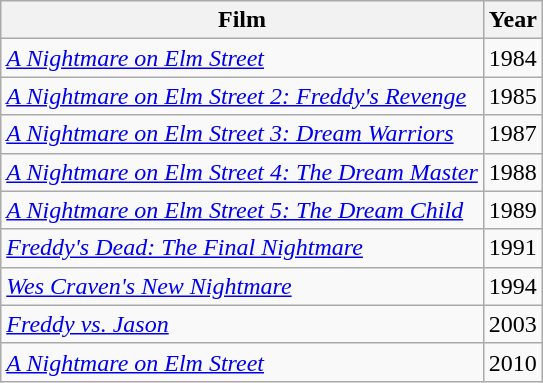<table class="wikitable sortable" style="text-align:left">
<tr>
<th>Film</th>
<th>Year</th>
</tr>
<tr>
<td><em><a href='#'>A Nightmare on Elm Street</a></em></td>
<td>1984</td>
</tr>
<tr>
<td><em><a href='#'>A Nightmare on Elm Street 2: Freddy's Revenge</a></em></td>
<td>1985</td>
</tr>
<tr>
<td><em><a href='#'>A Nightmare on Elm Street 3: Dream Warriors</a></em></td>
<td>1987</td>
</tr>
<tr>
<td><em><a href='#'>A Nightmare on Elm Street 4: The Dream Master</a></em></td>
<td>1988</td>
</tr>
<tr>
<td><em><a href='#'>A Nightmare on Elm Street 5: The Dream Child</a></em></td>
<td>1989</td>
</tr>
<tr>
<td><em><a href='#'>Freddy's Dead: The Final Nightmare</a></em></td>
<td>1991</td>
</tr>
<tr>
<td><em><a href='#'>Wes Craven's New Nightmare</a></em></td>
<td>1994</td>
</tr>
<tr>
<td><em><a href='#'>Freddy vs. Jason</a></em></td>
<td>2003</td>
</tr>
<tr>
<td><em><a href='#'>A Nightmare on Elm Street</a></em></td>
<td>2010</td>
</tr>
</table>
